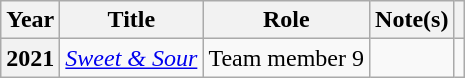<table class="wikitable plainrowheaders sortable">
<tr>
<th scope="col">Year</th>
<th scope="col">Title</th>
<th scope="col">Role</th>
<th scope="col" class="unsortable">Note(s)</th>
<th scope="col" class="unsortable"></th>
</tr>
<tr>
<th scope="row">2021</th>
<td><em><a href='#'>Sweet & Sour</a></em></td>
<td>Team member 9</td>
<td></td>
<td style="text-align:center"></td>
</tr>
</table>
